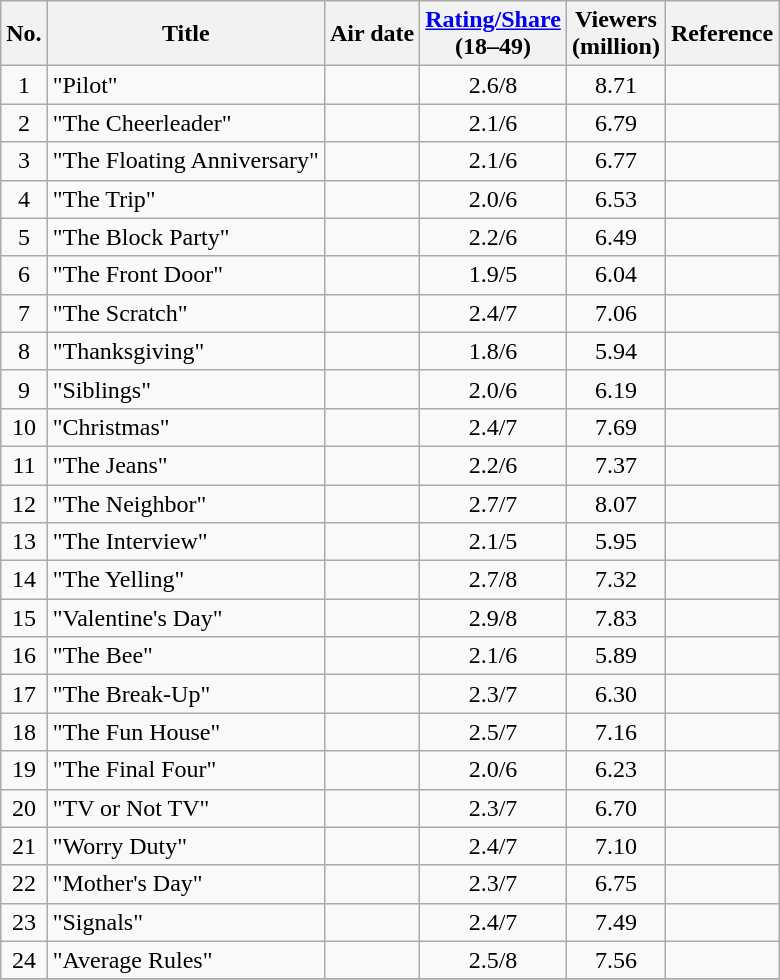<table class="wikitable">
<tr>
<th>No.</th>
<th>Title</th>
<th>Air date</th>
<th><a href='#'>Rating/Share</a><br>(18–49)</th>
<th>Viewers<br>(million)</th>
<th>Reference</th>
</tr>
<tr>
<td style="text-align:center">1</td>
<td>"Pilot"</td>
<td></td>
<td style="text-align:center">2.6/8</td>
<td style="text-align:center">8.71</td>
<td style="text-align:center"></td>
</tr>
<tr>
<td style="text-align:center">2</td>
<td>"The Cheerleader"</td>
<td></td>
<td style="text-align:center">2.1/6</td>
<td style="text-align:center">6.79</td>
<td style="text-align:center"></td>
</tr>
<tr>
<td style="text-align:center">3</td>
<td>"The Floating Anniversary"</td>
<td></td>
<td style="text-align:center">2.1/6</td>
<td style="text-align:center">6.77</td>
<td style="text-align:center"></td>
</tr>
<tr>
<td style="text-align:center">4</td>
<td>"The Trip"</td>
<td></td>
<td style="text-align:center">2.0/6</td>
<td style="text-align:center">6.53</td>
<td style="text-align:center"></td>
</tr>
<tr>
<td style="text-align:center">5</td>
<td>"The Block Party"</td>
<td></td>
<td style="text-align:center">2.2/6</td>
<td style="text-align:center">6.49</td>
<td style="text-align:center"></td>
</tr>
<tr>
<td style="text-align:center">6</td>
<td>"The Front Door"</td>
<td></td>
<td style="text-align:center">1.9/5</td>
<td style="text-align:center">6.04</td>
<td style="text-align:center"></td>
</tr>
<tr>
<td style="text-align:center">7</td>
<td>"The Scratch"</td>
<td></td>
<td style="text-align:center">2.4/7</td>
<td style="text-align:center">7.06</td>
<td style="text-align:center"></td>
</tr>
<tr>
<td style="text-align:center">8</td>
<td>"Thanksgiving"</td>
<td></td>
<td style="text-align:center">1.8/6</td>
<td style="text-align:center">5.94</td>
<td style="text-align:center"></td>
</tr>
<tr>
<td style="text-align:center">9</td>
<td>"Siblings"</td>
<td></td>
<td style="text-align:center">2.0/6</td>
<td style="text-align:center">6.19</td>
<td style="text-align:center"></td>
</tr>
<tr>
<td style="text-align:center">10</td>
<td>"Christmas"</td>
<td></td>
<td style="text-align:center">2.4/7</td>
<td style="text-align:center">7.69</td>
<td style="text-align:center"></td>
</tr>
<tr>
<td style="text-align:center">11</td>
<td>"The Jeans"</td>
<td></td>
<td style="text-align:center">2.2/6</td>
<td style="text-align:center">7.37</td>
<td style="text-align:center"></td>
</tr>
<tr>
<td style="text-align:center">12</td>
<td>"The Neighbor"</td>
<td></td>
<td style="text-align:center">2.7/7</td>
<td style="text-align:center">8.07</td>
<td style="text-align:center"></td>
</tr>
<tr>
<td style="text-align:center">13</td>
<td>"The Interview"</td>
<td></td>
<td style="text-align:center">2.1/5</td>
<td style="text-align:center">5.95</td>
<td style="text-align:center"></td>
</tr>
<tr>
<td style="text-align:center">14</td>
<td>"The Yelling"</td>
<td></td>
<td style="text-align:center">2.7/8</td>
<td style="text-align:center">7.32</td>
<td style="text-align:center"></td>
</tr>
<tr>
<td style="text-align:center">15</td>
<td>"Valentine's Day"</td>
<td></td>
<td style="text-align:center">2.9/8</td>
<td style="text-align:center">7.83</td>
<td style="text-align:center"></td>
</tr>
<tr>
<td style="text-align:center">16</td>
<td>"The Bee"</td>
<td></td>
<td style="text-align:center">2.1/6</td>
<td style="text-align:center">5.89</td>
<td style="text-align:center"></td>
</tr>
<tr>
<td style="text-align:center">17</td>
<td>"The Break-Up"</td>
<td></td>
<td style="text-align:center">2.3/7</td>
<td style="text-align:center">6.30</td>
<td style="text-align:center"></td>
</tr>
<tr>
<td style="text-align:center">18</td>
<td>"The Fun House"</td>
<td></td>
<td style="text-align:center">2.5/7</td>
<td style="text-align:center">7.16</td>
<td style="text-align:center"></td>
</tr>
<tr>
<td style="text-align:center">19</td>
<td>"The Final Four"</td>
<td></td>
<td style="text-align:center">2.0/6</td>
<td style="text-align:center">6.23</td>
<td style="text-align:center"></td>
</tr>
<tr>
<td style="text-align:center">20</td>
<td>"TV or Not TV"</td>
<td></td>
<td style="text-align:center">2.3/7</td>
<td style="text-align:center">6.70</td>
<td style="text-align:center"></td>
</tr>
<tr>
<td style="text-align:center">21</td>
<td>"Worry Duty"</td>
<td></td>
<td style="text-align:center">2.4/7</td>
<td style="text-align:center">7.10</td>
<td style="text-align:center"></td>
</tr>
<tr>
<td style="text-align:center">22</td>
<td>"Mother's Day"</td>
<td></td>
<td style="text-align:center">2.3/7</td>
<td style="text-align:center">6.75</td>
<td style="text-align:center"></td>
</tr>
<tr>
<td style="text-align:center">23</td>
<td>"Signals"</td>
<td></td>
<td style="text-align:center">2.4/7</td>
<td style="text-align:center">7.49</td>
<td style="text-align:center"></td>
</tr>
<tr>
<td style="text-align:center">24</td>
<td>"Average Rules"</td>
<td></td>
<td style="text-align:center">2.5/8</td>
<td style="text-align:center">7.56</td>
<td style="text-align:center"></td>
</tr>
<tr>
</tr>
</table>
